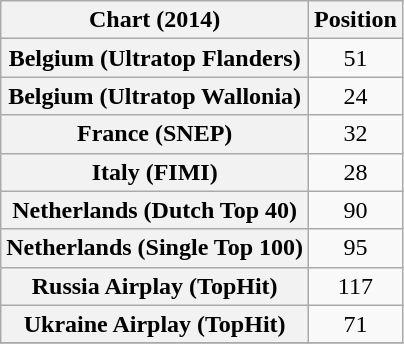<table class="wikitable sortable plainrowheaders" style="text-align:center;">
<tr>
<th scope="col">Chart (2014)</th>
<th scope="col">Position</th>
</tr>
<tr>
<th scope="row">Belgium (Ultratop Flanders)</th>
<td style="text-align:center;">51</td>
</tr>
<tr>
<th scope="row">Belgium (Ultratop Wallonia)</th>
<td style="text-align:center;">24</td>
</tr>
<tr>
<th scope="row">France (SNEP)</th>
<td style="text-align:center;">32</td>
</tr>
<tr>
<th scope="row">Italy (FIMI)</th>
<td style="text-align:center;">28</td>
</tr>
<tr>
<th scope="row">Netherlands (Dutch Top 40)</th>
<td style="text-align:center;">90</td>
</tr>
<tr>
<th scope="row">Netherlands (Single Top 100)</th>
<td style="text-align:center;">95</td>
</tr>
<tr>
<th scope="row">Russia Airplay (TopHit)</th>
<td style="text-align:center;">117</td>
</tr>
<tr>
<th scope="row">Ukraine Airplay (TopHit)</th>
<td style="text-align:center;">71</td>
</tr>
<tr>
</tr>
</table>
